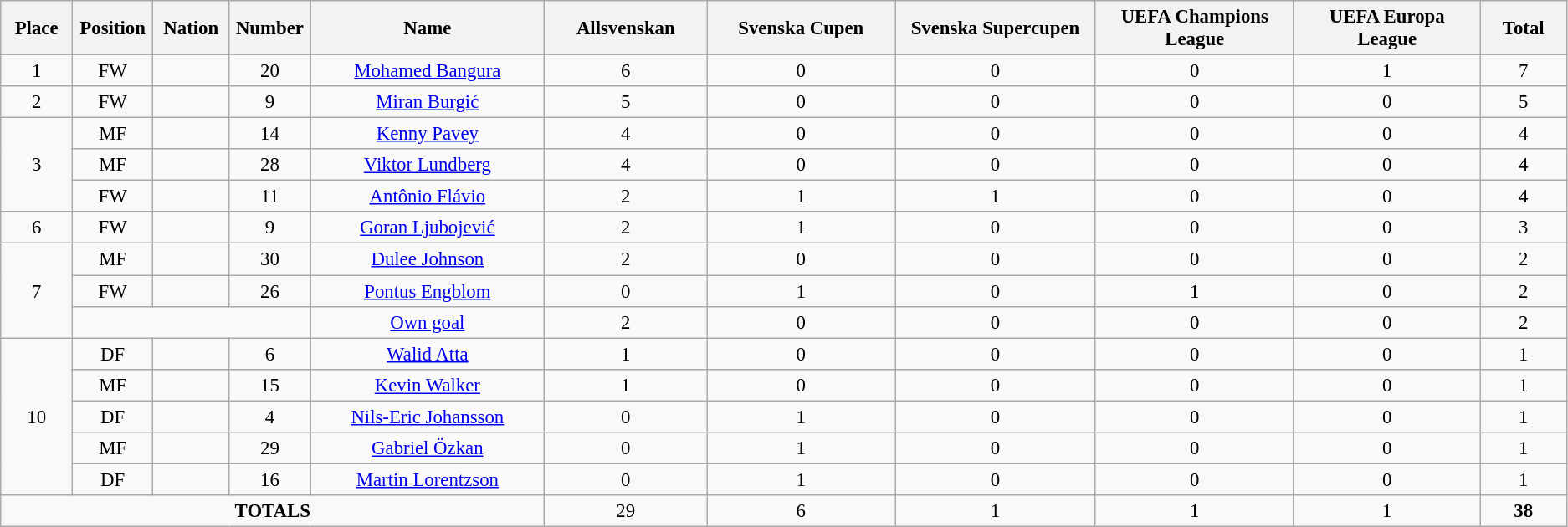<table class="wikitable" style="font-size: 95%; text-align: center;">
<tr>
<th width=60>Place</th>
<th width=60>Position</th>
<th width=60>Nation</th>
<th width=60>Number</th>
<th width=250>Name</th>
<th width=150>Allsvenskan</th>
<th width=200>Svenska Cupen</th>
<th width=200>Svenska Supercupen</th>
<th width=200>UEFA Champions League</th>
<th width=200>UEFA Europa League</th>
<th width=80><strong>Total</strong></th>
</tr>
<tr>
<td>1</td>
<td>FW</td>
<td></td>
<td>20</td>
<td><a href='#'>Mohamed Bangura</a></td>
<td>6</td>
<td>0</td>
<td>0</td>
<td>0</td>
<td>1</td>
<td>7</td>
</tr>
<tr>
<td>2</td>
<td>FW</td>
<td></td>
<td>9</td>
<td><a href='#'>Miran Burgić</a></td>
<td>5</td>
<td>0</td>
<td>0</td>
<td>0</td>
<td>0</td>
<td>5</td>
</tr>
<tr>
<td rowspan="3">3</td>
<td>MF</td>
<td></td>
<td>14</td>
<td><a href='#'>Kenny Pavey</a></td>
<td>4</td>
<td>0</td>
<td>0</td>
<td>0</td>
<td>0</td>
<td>4</td>
</tr>
<tr>
<td>MF</td>
<td></td>
<td>28</td>
<td><a href='#'>Viktor Lundberg</a></td>
<td>4</td>
<td>0</td>
<td>0</td>
<td>0</td>
<td>0</td>
<td>4</td>
</tr>
<tr>
<td>FW</td>
<td></td>
<td>11</td>
<td><a href='#'>Antônio Flávio</a></td>
<td>2</td>
<td>1</td>
<td>1</td>
<td>0</td>
<td>0</td>
<td>4</td>
</tr>
<tr>
<td>6</td>
<td>FW</td>
<td></td>
<td>9</td>
<td><a href='#'>Goran Ljubojević</a></td>
<td>2</td>
<td>1</td>
<td>0</td>
<td>0</td>
<td>0</td>
<td>3</td>
</tr>
<tr>
<td rowspan="3">7</td>
<td>MF</td>
<td></td>
<td>30</td>
<td><a href='#'>Dulee Johnson</a></td>
<td>2</td>
<td>0</td>
<td>0</td>
<td>0</td>
<td>0</td>
<td>2</td>
</tr>
<tr>
<td>FW</td>
<td></td>
<td>26</td>
<td><a href='#'>Pontus Engblom</a></td>
<td>0</td>
<td>1</td>
<td>0</td>
<td>1</td>
<td>0</td>
<td>2</td>
</tr>
<tr>
<td colspan="3"></td>
<td><a href='#'>Own goal</a></td>
<td>2</td>
<td>0</td>
<td>0</td>
<td>0</td>
<td>0</td>
<td>2</td>
</tr>
<tr>
<td rowspan="5">10</td>
<td>DF</td>
<td></td>
<td>6</td>
<td><a href='#'>Walid Atta</a></td>
<td>1</td>
<td>0</td>
<td>0</td>
<td>0</td>
<td>0</td>
<td>1</td>
</tr>
<tr>
<td>MF</td>
<td></td>
<td>15</td>
<td><a href='#'>Kevin Walker</a></td>
<td>1</td>
<td>0</td>
<td>0</td>
<td>0</td>
<td>0</td>
<td>1</td>
</tr>
<tr>
<td>DF</td>
<td></td>
<td>4</td>
<td><a href='#'>Nils-Eric Johansson</a></td>
<td>0</td>
<td>1</td>
<td>0</td>
<td>0</td>
<td>0</td>
<td>1</td>
</tr>
<tr>
<td>MF</td>
<td></td>
<td>29</td>
<td><a href='#'>Gabriel Özkan</a></td>
<td>0</td>
<td>1</td>
<td>0</td>
<td>0</td>
<td>0</td>
<td>1</td>
</tr>
<tr>
<td>DF</td>
<td></td>
<td>16</td>
<td><a href='#'>Martin Lorentzson</a></td>
<td>0</td>
<td>1</td>
<td>0</td>
<td>0</td>
<td>0</td>
<td>1</td>
</tr>
<tr>
<td colspan="5"><strong>TOTALS</strong></td>
<td>29</td>
<td>6</td>
<td>1</td>
<td>1</td>
<td>1</td>
<td><strong>38</strong></td>
</tr>
</table>
